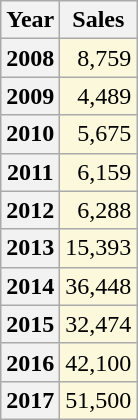<table class="wikitable" style="text-align: right; display:inline-table">
<tr>
<th>Year</th>
<th>Sales</th>
</tr>
<tr>
<th>2008</th>
<td style="background:#fbf8db; align:right;">8,759</td>
</tr>
<tr>
<th>2009</th>
<td style="background:#fbf8db; align:right;">4,489</td>
</tr>
<tr>
<th>2010</th>
<td style="background:#fbf8db; align:right;">5,675</td>
</tr>
<tr>
<th>2011</th>
<td style="background:#fbf8db; align:right;">6,159</td>
</tr>
<tr>
<th>2012</th>
<td style="background:#fbf8db; align:right;">6,288</td>
</tr>
<tr>
<th>2013</th>
<td style="background:#fbf8db; align:right;">15,393</td>
</tr>
<tr>
<th>2014</th>
<td style="background:#fbf8db; align:right;">36,448</td>
</tr>
<tr>
<th>2015</th>
<td style="background:#fbf8db; align:right;">32,474</td>
</tr>
<tr>
<th>2016</th>
<td style="background:#fbf8db; align:right;">42,100</td>
</tr>
<tr>
<th>2017</th>
<td style="background:#fbf8db; align:right;">51,500</td>
</tr>
</table>
